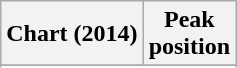<table class="wikitable sortable plainrowheaders" style="text-align:center">
<tr>
<th scope="col">Chart (2014)</th>
<th scope="col">Peak<br>position</th>
</tr>
<tr>
</tr>
<tr>
</tr>
<tr>
</tr>
<tr>
</tr>
<tr>
</tr>
</table>
